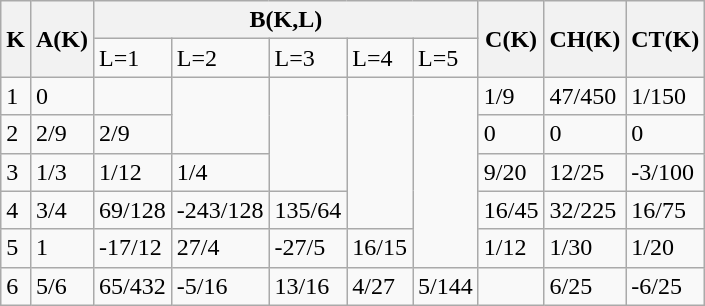<table class="wikitable">
<tr>
<th rowspan="2">K</th>
<th rowspan="2">A(K)</th>
<th colspan="5">B(K,L)</th>
<th rowspan="2">C(K)</th>
<th rowspan="2">CH(K)</th>
<th rowspan="2">CT(K)</th>
</tr>
<tr>
<td>L=1</td>
<td>L=2</td>
<td>L=3</td>
<td>L=4</td>
<td>L=5</td>
</tr>
<tr>
<td>1</td>
<td>0</td>
<td></td>
<td rowspan="2"></td>
<td rowspan="3"></td>
<td rowspan="4"></td>
<td rowspan="5"></td>
<td>1/9</td>
<td>47/450</td>
<td>1/150</td>
</tr>
<tr>
<td>2</td>
<td>2/9</td>
<td>2/9</td>
<td>0</td>
<td>0</td>
<td>0</td>
</tr>
<tr>
<td>3</td>
<td>1/3</td>
<td>1/12</td>
<td>1/4</td>
<td>9/20</td>
<td>12/25</td>
<td>-3/100</td>
</tr>
<tr>
<td>4</td>
<td>3/4</td>
<td>69/128</td>
<td>-243/128</td>
<td>135/64</td>
<td>16/45</td>
<td>32/225</td>
<td>16/75</td>
</tr>
<tr>
<td>5</td>
<td>1</td>
<td>-17/12</td>
<td>27/4</td>
<td>-27/5</td>
<td>16/15</td>
<td>1/12</td>
<td>1/30</td>
<td>1/20</td>
</tr>
<tr>
<td>6</td>
<td>5/6</td>
<td>65/432</td>
<td>-5/16</td>
<td>13/16</td>
<td>4/27</td>
<td>5/144</td>
<td></td>
<td>6/25</td>
<td>-6/25</td>
</tr>
</table>
